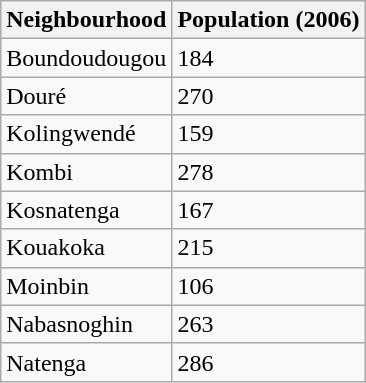<table class="wikitable">
<tr>
<th>Neighbourhood</th>
<th>Population (2006)</th>
</tr>
<tr>
<td>Boundoudougou</td>
<td>184</td>
</tr>
<tr>
<td>Douré</td>
<td>270</td>
</tr>
<tr>
<td>Kolingwendé</td>
<td>159</td>
</tr>
<tr>
<td>Kombi</td>
<td>278</td>
</tr>
<tr>
<td>Kosnatenga</td>
<td>167</td>
</tr>
<tr>
<td>Kouakoka</td>
<td>215</td>
</tr>
<tr>
<td>Moinbin</td>
<td>106</td>
</tr>
<tr>
<td>Nabasnoghin</td>
<td>263</td>
</tr>
<tr>
<td>Natenga</td>
<td>286</td>
</tr>
</table>
